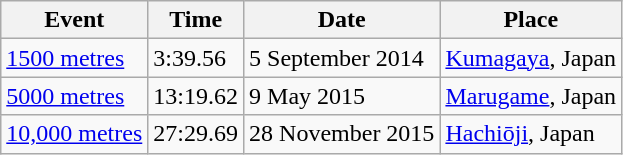<table class="wikitable">
<tr>
<th>Event</th>
<th>Time</th>
<th>Date</th>
<th>Place</th>
</tr>
<tr>
<td><a href='#'>1500 metres</a></td>
<td>3:39.56</td>
<td>5 September 2014</td>
<td><a href='#'>Kumagaya</a>, Japan</td>
</tr>
<tr>
<td><a href='#'>5000 metres</a></td>
<td>13:19.62</td>
<td>9 May 2015</td>
<td><a href='#'>Marugame</a>, Japan</td>
</tr>
<tr>
<td><a href='#'>10,000 metres</a></td>
<td>27:29.69</td>
<td>28 November 2015</td>
<td><a href='#'>Hachiōji</a>, Japan</td>
</tr>
</table>
